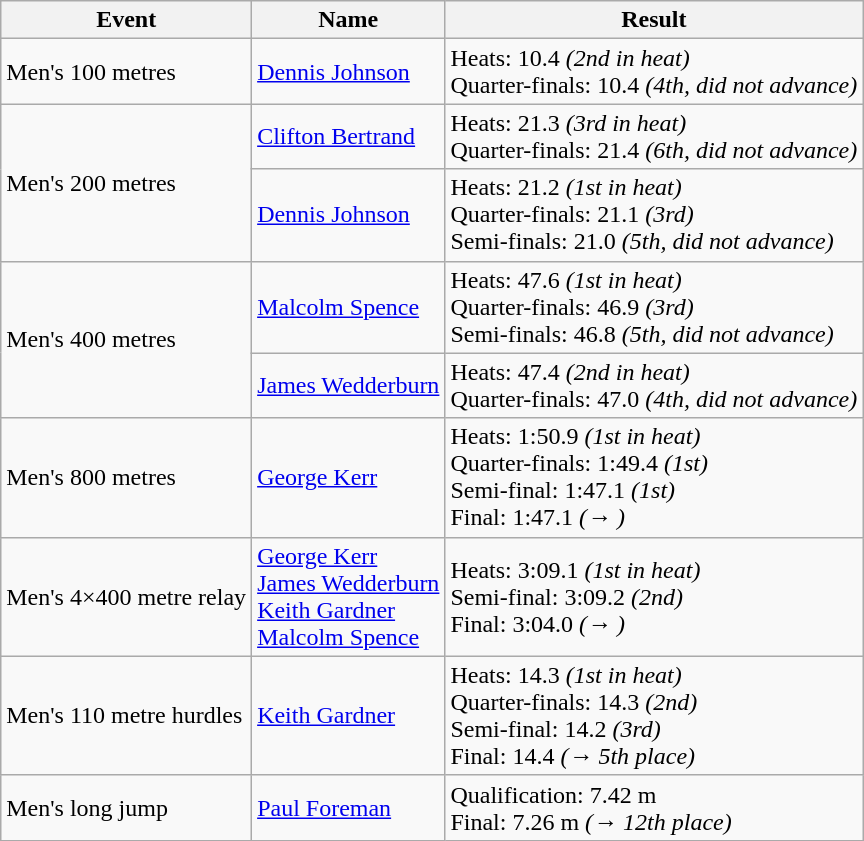<table class="wikitable">
<tr>
<th>Event</th>
<th>Name</th>
<th>Result</th>
</tr>
<tr>
<td>Men's 100 metres</td>
<td><a href='#'>Dennis Johnson</a></td>
<td>Heats: 10.4 <em>(2nd in heat)</em><br>Quarter-finals: 10.4 <em>(4th, did not advance)</em></td>
</tr>
<tr>
<td rowspan=2>Men's 200 metres</td>
<td><a href='#'>Clifton Bertrand</a></td>
<td>Heats: 21.3 <em>(3rd in heat)</em><br>Quarter-finals: 21.4 <em>(6th, did not advance)</em></td>
</tr>
<tr>
<td><a href='#'>Dennis Johnson</a></td>
<td>Heats: 21.2 <em>(1st in heat)</em><br>Quarter-finals: 21.1 <em>(3rd)</em><br>Semi-finals: 21.0 <em>(5th, did not advance)</em></td>
</tr>
<tr>
<td rowspan=2>Men's 400 metres</td>
<td><a href='#'>Malcolm Spence</a></td>
<td>Heats: 47.6 <em>(1st in heat)</em><br>Quarter-finals: 46.9 <em>(3rd)</em><br>Semi-finals: 46.8 <em>(5th, did not advance)</em></td>
</tr>
<tr>
<td><a href='#'>James Wedderburn</a></td>
<td>Heats: 47.4 <em>(2nd in heat)</em><br>Quarter-finals: 47.0 <em>(4th, did not advance)</em></td>
</tr>
<tr>
<td>Men's 800 metres</td>
<td><a href='#'>George Kerr</a></td>
<td>Heats: 1:50.9 <em>(1st in heat)</em><br>Quarter-finals: 1:49.4 <em>(1st)</em><br>Semi-final: 1:47.1 <em>(1st)</em><br>Final: 1:47.1 <em>(→ )</em></td>
</tr>
<tr>
<td>Men's 4×400 metre relay</td>
<td><a href='#'>George Kerr</a><br><a href='#'>James Wedderburn</a><br><a href='#'>Keith Gardner</a><br><a href='#'>Malcolm Spence</a></td>
<td>Heats: 3:09.1 <em>(1st in heat)</em><br>Semi-final: 3:09.2 <em>(2nd)</em><br>Final: 3:04.0 <em>(→ )</em></td>
</tr>
<tr>
<td>Men's 110 metre hurdles</td>
<td><a href='#'>Keith Gardner</a></td>
<td>Heats: 14.3 <em>(1st in heat)</em><br>Quarter-finals: 14.3 <em>(2nd)</em><br>Semi-final: 14.2 <em>(3rd)</em><br>Final: 14.4 <em>(→ 5th place)</em></td>
</tr>
<tr>
<td>Men's long jump</td>
<td><a href='#'>Paul Foreman</a></td>
<td>Qualification: 7.42 m<br>Final: 7.26 m <em>(→ 12th place)</em></td>
</tr>
</table>
